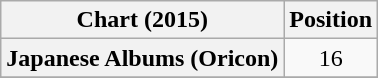<table class="wikitable plainrowheaders">
<tr>
<th>Chart (2015)</th>
<th>Position</th>
</tr>
<tr>
<th scope="row">Japanese Albums (Oricon)</th>
<td align="center">16</td>
</tr>
<tr>
</tr>
</table>
